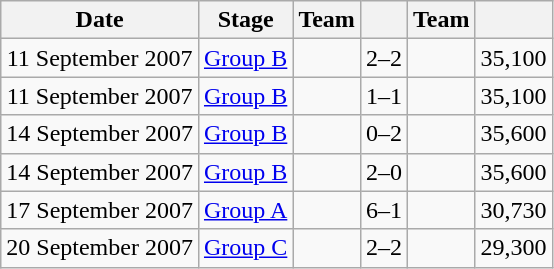<table class="wikitable">
<tr>
<th>Date</th>
<th>Stage</th>
<th>Team</th>
<th></th>
<th>Team</th>
<th></th>
</tr>
<tr align=center>
<td>11 September 2007</td>
<td><a href='#'>Group B</a></td>
<td></td>
<td>2–2</td>
<td></td>
<td>35,100</td>
</tr>
<tr align=center>
<td>11 September 2007</td>
<td><a href='#'>Group B</a></td>
<td></td>
<td>1–1</td>
<td></td>
<td>35,100</td>
</tr>
<tr align=center>
<td>14 September 2007</td>
<td><a href='#'>Group B</a></td>
<td></td>
<td>0–2</td>
<td></td>
<td>35,600</td>
</tr>
<tr align=center>
<td>14 September 2007</td>
<td><a href='#'>Group B</a></td>
<td></td>
<td>2–0</td>
<td></td>
<td>35,600</td>
</tr>
<tr align=center>
<td>17 September 2007</td>
<td><a href='#'>Group A</a></td>
<td></td>
<td>6–1</td>
<td></td>
<td>30,730</td>
</tr>
<tr align=center>
<td>20 September 2007</td>
<td><a href='#'>Group C</a></td>
<td></td>
<td>2–2</td>
<td></td>
<td>29,300</td>
</tr>
</table>
